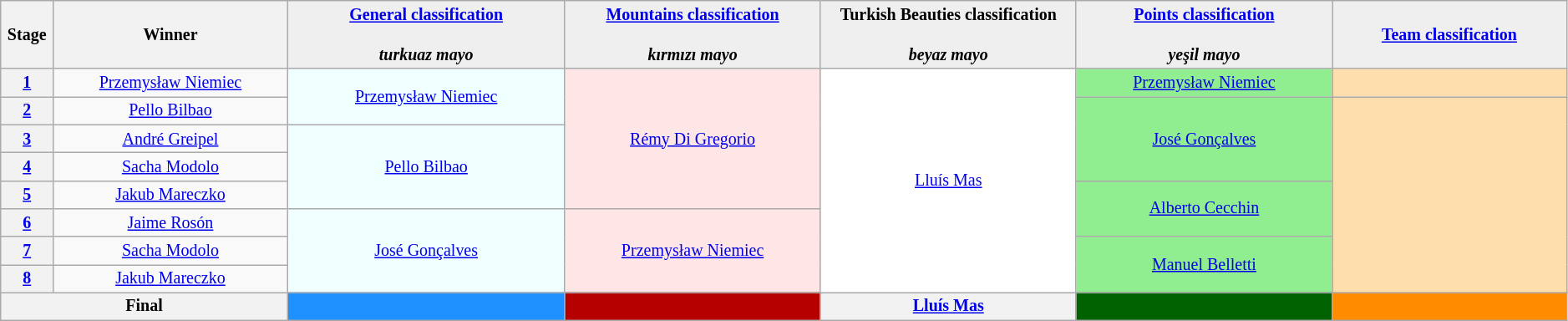<table class="wikitable" style="text-align: center; font-size:smaller;">
<tr>
<th style="width:1%;">Stage</th>
<th style="width:11%;">Winner</th>
<th style="background:#efefef; width:13%;"><a href='#'>General classification</a><br><br><em>turkuaz mayo</em></th>
<th style="background:#efefef; width:12%;"><a href='#'>Mountains classification</a><br><br><em>kırmızı mayo</em></th>
<th style="background:#efefef; width:12%;">Turkish Beauties classification<br><br><em>beyaz mayo</em></th>
<th style="background:#efefef; width:12%;"><a href='#'>Points classification</a><br><br><em>yeşil mayo</em></th>
<th style="background:#efefef; width:11%;"><a href='#'>Team classification</a></th>
</tr>
<tr>
<th><a href='#'>1</a></th>
<td><a href='#'>Przemysław Niemiec</a></td>
<td style="background:azure;" rowspan=2><a href='#'>Przemysław Niemiec</a></td>
<td style="background:#FFE6E6;" rowspan=5><a href='#'>Rémy Di Gregorio</a></td>
<td style="background:white;" rowspan=8><a href='#'>Lluís Mas</a></td>
<td style="background:lightgreen;"><a href='#'>Przemysław Niemiec</a></td>
<td style="background:navajowhite;"></td>
</tr>
<tr>
<th><a href='#'>2</a></th>
<td><a href='#'>Pello Bilbao</a></td>
<td style="background:lightgreen;" rowspan=3><a href='#'>José Gonçalves</a></td>
<td style="background:navajowhite;" rowspan=7></td>
</tr>
<tr>
<th><a href='#'>3</a></th>
<td><a href='#'>André Greipel</a></td>
<td style="background:azure;" rowspan=3><a href='#'>Pello Bilbao</a></td>
</tr>
<tr>
<th><a href='#'>4</a></th>
<td><a href='#'>Sacha Modolo</a></td>
</tr>
<tr>
<th><a href='#'>5</a></th>
<td><a href='#'>Jakub Mareczko</a></td>
<td style="background:lightgreen;" rowspan=2><a href='#'>Alberto Cecchin</a></td>
</tr>
<tr>
<th><a href='#'>6</a></th>
<td><a href='#'>Jaime Rosón</a></td>
<td style="background:azure;" rowspan=3><a href='#'>José Gonçalves</a></td>
<td style="background:#FFE6E6;" rowspan=3><a href='#'>Przemysław Niemiec</a></td>
</tr>
<tr>
<th><a href='#'>7</a></th>
<td><a href='#'>Sacha Modolo</a></td>
<td style="background:lightgreen;" rowspan=2><a href='#'>Manuel Belletti</a></td>
</tr>
<tr>
<th><a href='#'>8</a></th>
<td><a href='#'>Jakub Mareczko</a></td>
</tr>
<tr>
<th colspan=2><strong>Final</strong></th>
<th style="background:dodgerblue;"></th>
<th style="background:#B60000;"></th>
<th style="background:offwhite;"><a href='#'>Lluís Mas</a></th>
<th style="background:#006200;"></th>
<th style="background:#FF8C00;"></th>
</tr>
</table>
